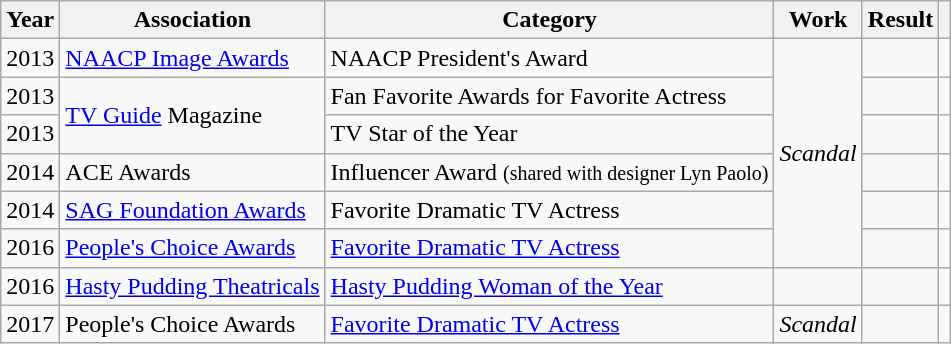<table class="wikitable sortable">
<tr>
<th>Year</th>
<th>Association</th>
<th>Category</th>
<th>Work</th>
<th>Result</th>
<th></th>
</tr>
<tr>
<td>2013</td>
<td><a href='#'>NAACP Image Awards</a></td>
<td>NAACP President's Award</td>
<td rowspan="6"><em>Scandal</em></td>
<td></td>
<td align="center"></td>
</tr>
<tr>
<td>2013</td>
<td rowspan=2><a href='#'>TV Guide</a> Magazine</td>
<td>Fan Favorite Awards for Favorite Actress</td>
<td></td>
<td align="center"></td>
</tr>
<tr>
<td>2013</td>
<td>TV Star of the Year</td>
<td></td>
<td align="center"></td>
</tr>
<tr>
<td>2014</td>
<td>ACE Awards</td>
<td>Influencer Award <small>(shared with designer Lyn Paolo)</small></td>
<td></td>
<td align="center"></td>
</tr>
<tr>
<td>2014</td>
<td><a href='#'>SAG Foundation Awards</a></td>
<td>Favorite Dramatic TV Actress</td>
<td></td>
<td align="center"></td>
</tr>
<tr>
<td>2016</td>
<td><a href='#'>People's Choice Awards</a></td>
<td><a href='#'>Favorite Dramatic TV Actress</a></td>
<td></td>
<td align="center"></td>
</tr>
<tr>
<td>2016</td>
<td><a href='#'>Hasty Pudding Theatricals</a></td>
<td><a href='#'>Hasty Pudding Woman of the Year</a></td>
<td></td>
<td></td>
<td align="center"></td>
</tr>
<tr>
<td>2017</td>
<td>People's Choice Awards</td>
<td><a href='#'>Favorite Dramatic TV Actress</a></td>
<td><em>Scandal</em></td>
<td></td>
<td align="center"></td>
</tr>
</table>
